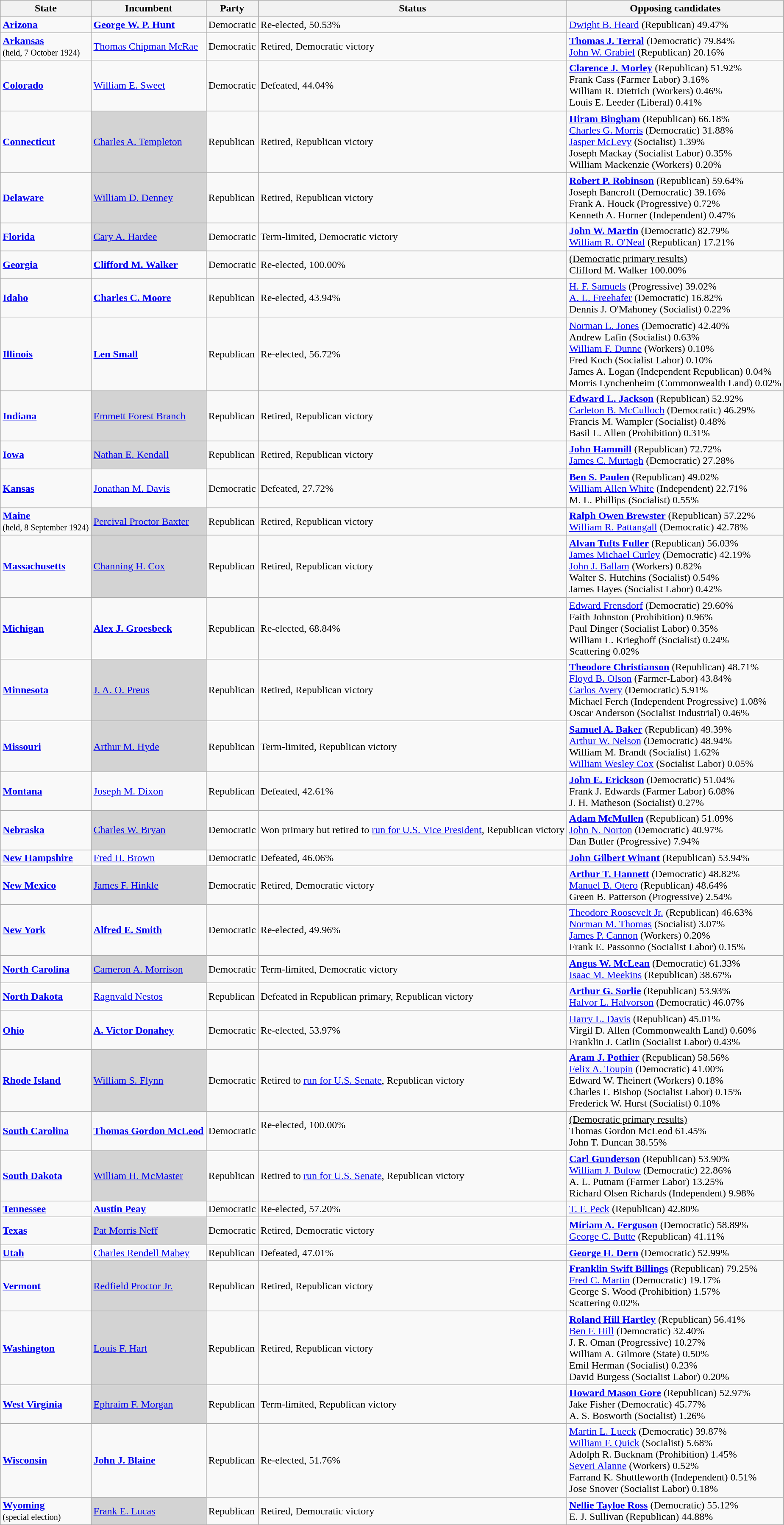<table class="wikitable">
<tr>
<th>State</th>
<th>Incumbent</th>
<th>Party</th>
<th>Status</th>
<th>Opposing candidates</th>
</tr>
<tr>
<td><strong><a href='#'>Arizona</a></strong></td>
<td><strong><a href='#'>George W. P. Hunt</a></strong></td>
<td>Democratic</td>
<td>Re-elected, 50.53%</td>
<td><a href='#'>Dwight B. Heard</a> (Republican) 49.47%<br></td>
</tr>
<tr>
<td><strong><a href='#'>Arkansas</a></strong><br><small>(held, 7 October 1924)</small></td>
<td><a href='#'>Thomas Chipman McRae</a></td>
<td>Democratic</td>
<td>Retired, Democratic victory</td>
<td><strong><a href='#'>Thomas J. Terral</a></strong> (Democratic) 79.84%<br><a href='#'>John W. Grabiel</a> (Republican) 20.16%<br></td>
</tr>
<tr>
<td><strong><a href='#'>Colorado</a></strong></td>
<td><a href='#'>William E. Sweet</a></td>
<td>Democratic</td>
<td>Defeated, 44.04%</td>
<td><strong><a href='#'>Clarence J. Morley</a></strong> (Republican) 51.92%<br>Frank Cass (Farmer Labor) 3.16%<br>William R. Dietrich (Workers) 0.46%<br>Louis E. Leeder (Liberal) 0.41%<br></td>
</tr>
<tr>
<td><strong><a href='#'>Connecticut</a></strong></td>
<td bgcolor="lightgrey"><a href='#'>Charles A. Templeton</a></td>
<td>Republican</td>
<td>Retired, Republican victory</td>
<td><strong><a href='#'>Hiram Bingham</a></strong> (Republican) 66.18%<br><a href='#'>Charles G. Morris</a> (Democratic) 31.88%<br><a href='#'>Jasper McLevy</a> (Socialist) 1.39%<br>Joseph Mackay (Socialist Labor) 0.35%<br>William Mackenzie (Workers) 0.20%<br></td>
</tr>
<tr>
<td><strong><a href='#'>Delaware</a></strong></td>
<td bgcolor="lightgrey"><a href='#'>William D. Denney</a></td>
<td>Republican</td>
<td>Retired, Republican victory</td>
<td><strong><a href='#'>Robert P. Robinson</a></strong> (Republican) 59.64%<br>Joseph Bancroft (Democratic) 39.16%<br>Frank A. Houck (Progressive) 0.72%<br>Kenneth A. Horner (Independent) 0.47%<br></td>
</tr>
<tr>
<td><strong><a href='#'>Florida</a></strong></td>
<td bgcolor="lightgrey"><a href='#'>Cary A. Hardee</a></td>
<td>Democratic</td>
<td>Term-limited, Democratic victory</td>
<td><strong><a href='#'>John W. Martin</a></strong> (Democratic) 82.79%<br><a href='#'>William R. O'Neal</a> (Republican) 17.21%<br></td>
</tr>
<tr>
<td><strong><a href='#'>Georgia</a></strong></td>
<td><strong><a href='#'>Clifford M. Walker</a></strong></td>
<td>Democratic</td>
<td>Re-elected, 100.00%<br></td>
<td><u>(Democratic primary results)</u><br>Clifford M. Walker 100.00%<br></td>
</tr>
<tr>
<td><strong><a href='#'>Idaho</a></strong></td>
<td><strong><a href='#'>Charles C. Moore</a></strong></td>
<td>Republican</td>
<td>Re-elected, 43.94%</td>
<td><a href='#'>H. F. Samuels</a> (Progressive) 39.02%<br><a href='#'>A. L. Freehafer</a> (Democratic) 16.82%<br>Dennis J. O'Mahoney (Socialist) 0.22%<br></td>
</tr>
<tr>
<td><strong><a href='#'>Illinois</a></strong></td>
<td><strong><a href='#'>Len Small</a></strong></td>
<td>Republican</td>
<td>Re-elected, 56.72%</td>
<td><a href='#'>Norman L. Jones</a> (Democratic) 42.40%<br>Andrew Lafin (Socialist) 0.63%<br><a href='#'>William F. Dunne</a> (Workers) 0.10%<br>Fred Koch (Socialist Labor) 0.10%<br>James A. Logan (Independent Republican) 0.04%<br>Morris Lynchenheim (Commonwealth Land) 0.02%<br></td>
</tr>
<tr>
<td><strong><a href='#'>Indiana</a></strong></td>
<td bgcolor="lightgrey"><a href='#'>Emmett Forest Branch</a></td>
<td>Republican</td>
<td>Retired, Republican victory</td>
<td><strong><a href='#'>Edward L. Jackson</a></strong> (Republican) 52.92%<br><a href='#'>Carleton B. McCulloch</a> (Democratic) 46.29%<br>Francis M. Wampler (Socialist) 0.48%<br>Basil L. Allen (Prohibition) 0.31%<br></td>
</tr>
<tr>
<td><strong><a href='#'>Iowa</a></strong></td>
<td bgcolor="lightgrey"><a href='#'>Nathan E. Kendall</a></td>
<td>Republican</td>
<td>Retired, Republican victory</td>
<td><strong><a href='#'>John Hammill</a></strong> (Republican) 72.72%<br><a href='#'>James C. Murtagh</a> (Democratic) 27.28%<br></td>
</tr>
<tr>
<td><strong><a href='#'>Kansas</a></strong></td>
<td><a href='#'>Jonathan M. Davis</a></td>
<td>Democratic</td>
<td>Defeated, 27.72%</td>
<td><strong><a href='#'>Ben S. Paulen</a></strong> (Republican) 49.02%<br><a href='#'>William Allen White</a> (Independent) 22.71%<br>M. L. Phillips (Socialist) 0.55%<br></td>
</tr>
<tr>
<td><strong><a href='#'>Maine</a></strong><br><small>(held, 8 September 1924)</small></td>
<td bgcolor="lightgrey"><a href='#'>Percival Proctor Baxter</a></td>
<td>Republican</td>
<td>Retired, Republican victory</td>
<td><strong><a href='#'>Ralph Owen Brewster</a></strong> (Republican) 57.22%<br><a href='#'>William R. Pattangall</a> (Democratic) 42.78%<br></td>
</tr>
<tr>
<td><strong><a href='#'>Massachusetts</a></strong></td>
<td bgcolor="lightgrey"><a href='#'>Channing H. Cox</a></td>
<td>Republican</td>
<td>Retired, Republican victory</td>
<td><strong><a href='#'>Alvan Tufts Fuller</a></strong> (Republican) 56.03%<br><a href='#'>James Michael Curley</a> (Democratic) 42.19%<br><a href='#'>John J. Ballam</a> (Workers) 0.82%<br>Walter S. Hutchins (Socialist) 0.54%<br>James Hayes (Socialist Labor) 0.42%<br></td>
</tr>
<tr>
<td><strong><a href='#'>Michigan</a></strong></td>
<td><strong><a href='#'>Alex J. Groesbeck</a></strong></td>
<td>Republican</td>
<td>Re-elected, 68.84%</td>
<td><a href='#'>Edward Frensdorf</a> (Democratic) 29.60%<br>Faith Johnston (Prohibition) 0.96%<br>Paul Dinger (Socialist Labor) 0.35%<br>William L. Krieghoff (Socialist) 0.24%<br>Scattering 0.02%<br></td>
</tr>
<tr>
<td><strong><a href='#'>Minnesota</a></strong></td>
<td bgcolor="lightgrey"><a href='#'>J. A. O. Preus</a></td>
<td>Republican</td>
<td>Retired, Republican victory</td>
<td><strong><a href='#'>Theodore Christianson</a></strong> (Republican) 48.71%<br><a href='#'>Floyd B. Olson</a> (Farmer-Labor) 43.84%<br><a href='#'>Carlos Avery</a> (Democratic) 5.91%<br>Michael Ferch (Independent Progressive) 1.08%<br>Oscar Anderson (Socialist Industrial) 0.46%<br></td>
</tr>
<tr>
<td><strong><a href='#'>Missouri</a></strong></td>
<td bgcolor="lightgrey"><a href='#'>Arthur M. Hyde</a></td>
<td>Republican</td>
<td>Term-limited, Republican victory</td>
<td><strong><a href='#'>Samuel A. Baker</a></strong> (Republican) 49.39%<br><a href='#'>Arthur W. Nelson</a> (Democratic) 48.94%<br>William M. Brandt (Socialist) 1.62%<br><a href='#'>William Wesley Cox</a> (Socialist Labor) 0.05%<br></td>
</tr>
<tr>
<td><strong><a href='#'>Montana</a></strong></td>
<td><a href='#'>Joseph M. Dixon</a></td>
<td>Republican</td>
<td>Defeated, 42.61%</td>
<td><strong><a href='#'>John E. Erickson</a></strong> (Democratic) 51.04%<br>Frank J. Edwards (Farmer Labor) 6.08%<br>J. H. Matheson (Socialist) 0.27%<br></td>
</tr>
<tr>
<td><strong><a href='#'>Nebraska</a></strong></td>
<td bgcolor="lightgrey"><a href='#'>Charles W. Bryan</a></td>
<td>Democratic</td>
<td>Won primary but retired to <a href='#'>run for U.S. Vice President</a>, Republican victory</td>
<td><strong><a href='#'>Adam McMullen</a></strong> (Republican) 51.09%<br><a href='#'>John N. Norton</a> (Democratic) 40.97%<br>Dan Butler (Progressive) 7.94%<br></td>
</tr>
<tr>
<td><strong><a href='#'>New Hampshire</a></strong></td>
<td><a href='#'>Fred H. Brown</a></td>
<td>Democratic</td>
<td>Defeated, 46.06%</td>
<td><strong><a href='#'>John Gilbert Winant</a></strong> (Republican) 53.94%<br></td>
</tr>
<tr>
<td><strong><a href='#'>New Mexico</a></strong></td>
<td bgcolor="lightgrey"><a href='#'>James F. Hinkle</a></td>
<td>Democratic</td>
<td>Retired, Democratic victory</td>
<td><strong><a href='#'>Arthur T. Hannett</a></strong> (Democratic) 48.82%<br><a href='#'>Manuel B. Otero</a> (Republican) 48.64%<br>Green B. Patterson (Progressive) 2.54%<br></td>
</tr>
<tr>
<td><strong><a href='#'>New York</a></strong></td>
<td><strong><a href='#'>Alfred E. Smith</a></strong></td>
<td>Democratic</td>
<td>Re-elected, 49.96%</td>
<td><a href='#'>Theodore Roosevelt Jr.</a> (Republican) 46.63%<br><a href='#'>Norman M. Thomas</a> (Socialist) 3.07%<br><a href='#'>James P. Cannon</a> (Workers) 0.20%<br>Frank E. Passonno (Socialist Labor) 0.15%<br></td>
</tr>
<tr>
<td><strong><a href='#'>North Carolina</a></strong></td>
<td bgcolor="lightgrey"><a href='#'>Cameron A. Morrison</a></td>
<td>Democratic</td>
<td>Term-limited, Democratic victory</td>
<td><strong><a href='#'>Angus W. McLean</a></strong> (Democratic) 61.33%<br><a href='#'>Isaac M. Meekins</a> (Republican) 38.67%<br></td>
</tr>
<tr>
<td><strong><a href='#'>North Dakota</a></strong></td>
<td><a href='#'>Ragnvald Nestos</a></td>
<td>Republican</td>
<td>Defeated in Republican primary, Republican victory</td>
<td><strong><a href='#'>Arthur G. Sorlie</a></strong> (Republican) 53.93%<br><a href='#'>Halvor L. Halvorson</a> (Democratic) 46.07%<br></td>
</tr>
<tr>
<td><strong><a href='#'>Ohio</a></strong></td>
<td><strong><a href='#'>A. Victor Donahey</a></strong></td>
<td>Democratic</td>
<td>Re-elected, 53.97%</td>
<td><a href='#'>Harry L. Davis</a> (Republican) 45.01%<br>Virgil D. Allen (Commonwealth Land) 0.60%<br>Franklin J. Catlin (Socialist Labor) 0.43%<br></td>
</tr>
<tr>
<td><strong><a href='#'>Rhode Island</a></strong></td>
<td bgcolor="lightgrey"><a href='#'>William S. Flynn</a></td>
<td>Democratic</td>
<td>Retired to <a href='#'>run for U.S. Senate</a>, Republican victory</td>
<td><strong><a href='#'>Aram J. Pothier</a></strong> (Republican) 58.56%<br><a href='#'>Felix A. Toupin</a> (Democratic) 41.00%<br>Edward W. Theinert (Workers) 0.18%<br>Charles F. Bishop (Socialist Labor) 0.15%<br>Frederick W. Hurst (Socialist) 0.10%<br></td>
</tr>
<tr>
<td><strong><a href='#'>South Carolina</a></strong></td>
<td><strong><a href='#'>Thomas Gordon McLeod</a></strong></td>
<td>Democratic</td>
<td>Re-elected, 100.00%<br><br></td>
<td><u>(Democratic primary results)</u><br>Thomas Gordon McLeod 61.45%<br>John T. Duncan 38.55%<br></td>
</tr>
<tr>
<td><strong><a href='#'>South Dakota</a></strong></td>
<td bgcolor="lightgrey"><a href='#'>William H. McMaster</a></td>
<td>Republican</td>
<td>Retired to <a href='#'>run for U.S. Senate</a>, Republican victory</td>
<td><strong><a href='#'>Carl Gunderson</a></strong> (Republican) 53.90%<br><a href='#'>William J. Bulow</a> (Democratic) 22.86%<br>A. L. Putnam (Farmer Labor) 13.25%<br>Richard Olsen Richards (Independent) 9.98%<br></td>
</tr>
<tr>
<td><strong><a href='#'>Tennessee</a></strong></td>
<td><strong><a href='#'>Austin Peay</a></strong></td>
<td>Democratic</td>
<td>Re-elected, 57.20%</td>
<td><a href='#'>T. F. Peck</a> (Republican) 42.80%<br></td>
</tr>
<tr>
<td><strong><a href='#'>Texas</a></strong></td>
<td bgcolor="lightgrey"><a href='#'>Pat Morris Neff</a></td>
<td>Democratic</td>
<td>Retired, Democratic victory</td>
<td><strong><a href='#'>Miriam A. Ferguson</a></strong> (Democratic) 58.89%<br><a href='#'>George C. Butte</a> (Republican) 41.11%<br></td>
</tr>
<tr>
<td><strong><a href='#'>Utah</a></strong></td>
<td><a href='#'>Charles Rendell Mabey</a></td>
<td>Republican</td>
<td>Defeated, 47.01%</td>
<td><strong><a href='#'>George H. Dern</a></strong> (Democratic) 52.99%<br></td>
</tr>
<tr>
<td><strong><a href='#'>Vermont</a></strong></td>
<td bgcolor="lightgrey"><a href='#'>Redfield Proctor Jr.</a></td>
<td>Republican</td>
<td>Retired, Republican victory</td>
<td><strong><a href='#'>Franklin Swift Billings</a></strong> (Republican) 79.25%<br><a href='#'>Fred C. Martin</a> (Democratic) 19.17%<br>George S. Wood (Prohibition) 1.57%<br>Scattering 0.02%<br></td>
</tr>
<tr>
<td><strong><a href='#'>Washington</a></strong></td>
<td bgcolor="lightgrey"><a href='#'>Louis F. Hart</a></td>
<td>Republican</td>
<td>Retired, Republican victory</td>
<td><strong><a href='#'>Roland Hill Hartley</a></strong> (Republican) 56.41%<br><a href='#'>Ben F. Hill</a> (Democratic) 32.40%<br>J. R. Oman (Progressive) 10.27%<br>William A. Gilmore (State) 0.50%<br>Emil Herman (Socialist) 0.23%<br>David Burgess (Socialist Labor) 0.20%<br></td>
</tr>
<tr>
<td><strong><a href='#'>West Virginia</a></strong></td>
<td bgcolor="lightgrey"><a href='#'>Ephraim F. Morgan</a></td>
<td>Republican</td>
<td>Term-limited, Republican victory</td>
<td><strong><a href='#'>Howard Mason Gore</a></strong> (Republican) 52.97%<br>Jake Fisher (Democratic) 45.77%<br>A. S. Bosworth (Socialist) 1.26%<br></td>
</tr>
<tr>
<td><strong><a href='#'>Wisconsin</a></strong></td>
<td><strong><a href='#'>John J. Blaine</a></strong></td>
<td>Republican</td>
<td>Re-elected, 51.76%</td>
<td><a href='#'>Martin L. Lueck</a> (Democratic) 39.87%<br><a href='#'>William F. Quick</a> (Socialist) 5.68%<br>Adolph R. Bucknam (Prohibition) 1.45%<br><a href='#'>Severi Alanne</a> (Workers) 0.52%<br>Farrand K. Shuttleworth (Independent) 0.51%<br>Jose Snover (Socialist Labor) 0.18%<br></td>
</tr>
<tr>
<td><strong><a href='#'>Wyoming</a></strong><br><small>(special election)</small></td>
<td bgcolor="lightgrey"><a href='#'>Frank E. Lucas</a></td>
<td>Republican</td>
<td>Retired, Democratic victory</td>
<td><strong><a href='#'>Nellie Tayloe Ross</a></strong> (Democratic) 55.12%<br>E. J. Sullivan (Republican) 44.88%<br></td>
</tr>
</table>
